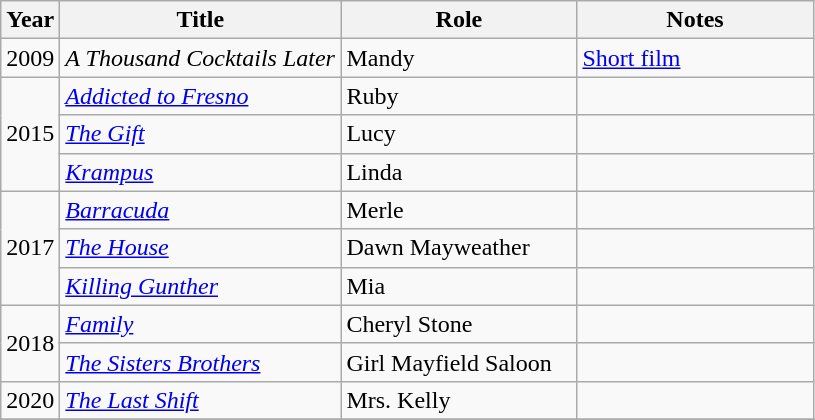<table class="wikitable">
<tr>
<th>Year</th>
<th width=180>Title</th>
<th width=150>Role</th>
<th width=150>Notes</th>
</tr>
<tr>
<td>2009</td>
<td><em>A Thousand Cocktails Later</em></td>
<td>Mandy</td>
<td><a href='#'>Short film</a></td>
</tr>
<tr>
<td rowspan=3>2015</td>
<td><em><a href='#'>Addicted to Fresno</a></em></td>
<td>Ruby</td>
<td></td>
</tr>
<tr>
<td><em><a href='#'>The Gift</a></em></td>
<td>Lucy</td>
<td></td>
</tr>
<tr>
<td><em><a href='#'>Krampus</a></em></td>
<td>Linda</td>
<td></td>
</tr>
<tr>
<td rowspan=3>2017</td>
<td><em><a href='#'>Barracuda</a></em></td>
<td>Merle</td>
<td></td>
</tr>
<tr>
<td><em><a href='#'>The House</a></em></td>
<td>Dawn Mayweather</td>
<td></td>
</tr>
<tr>
<td><em><a href='#'>Killing Gunther</a></em></td>
<td>Mia</td>
<td></td>
</tr>
<tr>
<td rowspan=2>2018</td>
<td><em><a href='#'>Family</a></em></td>
<td>Cheryl Stone</td>
<td></td>
</tr>
<tr>
<td><em><a href='#'>The Sisters Brothers</a></em></td>
<td>Girl Mayfield Saloon</td>
<td></td>
</tr>
<tr>
<td>2020</td>
<td><em><a href='#'>The Last Shift</a></em></td>
<td>Mrs. Kelly</td>
<td></td>
</tr>
<tr>
</tr>
</table>
